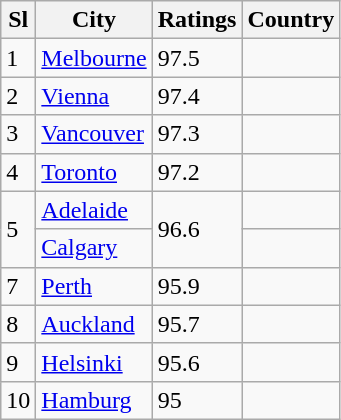<table class="wikitable">
<tr>
<th>Sl</th>
<th>City</th>
<th>Ratings</th>
<th>Country</th>
</tr>
<tr>
<td>1</td>
<td><a href='#'>Melbourne</a></td>
<td>97.5</td>
<td></td>
</tr>
<tr>
<td>2</td>
<td><a href='#'>Vienna</a></td>
<td>97.4</td>
<td></td>
</tr>
<tr>
<td>3</td>
<td><a href='#'>Vancouver</a></td>
<td>97.3</td>
<td></td>
</tr>
<tr>
<td>4</td>
<td><a href='#'>Toronto</a></td>
<td>97.2</td>
<td></td>
</tr>
<tr>
<td rowspan=2>5</td>
<td><a href='#'>Adelaide</a></td>
<td rowspan=2>96.6</td>
<td></td>
</tr>
<tr>
<td><a href='#'>Calgary</a></td>
<td></td>
</tr>
<tr>
<td>7</td>
<td><a href='#'>Perth</a></td>
<td>95.9</td>
<td></td>
</tr>
<tr>
<td>8</td>
<td><a href='#'>Auckland</a></td>
<td>95.7</td>
<td></td>
</tr>
<tr>
<td>9</td>
<td><a href='#'>Helsinki</a></td>
<td>95.6</td>
<td></td>
</tr>
<tr>
<td>10</td>
<td><a href='#'>Hamburg</a></td>
<td>95</td>
<td></td>
</tr>
</table>
